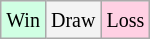<table class="wikitable">
<tr>
<td style="background-color: #d0ffe3;"><small>Win</small></td>
<td style="background-color: #f3f3f3;"><small>Draw</small></td>
<td style="background-color: #ffd0e3;"><small>Loss</small></td>
</tr>
</table>
